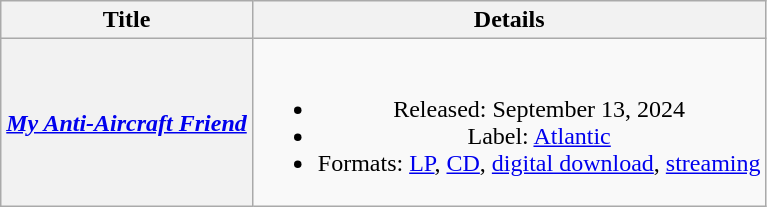<table class="wikitable plainrowheaders" style="text-align:center;">
<tr>
<th scope="col">Title</th>
<th scope="col">Details</th>
</tr>
<tr>
<th scope="row"><em><a href='#'>My Anti-Aircraft Friend</a></em></th>
<td><br><ul><li>Released: September 13, 2024</li><li>Label: <a href='#'>Atlantic</a></li><li>Formats: <a href='#'>LP</a>, <a href='#'>CD</a>, <a href='#'>digital download</a>, <a href='#'>streaming</a></li></ul></td>
</tr>
</table>
